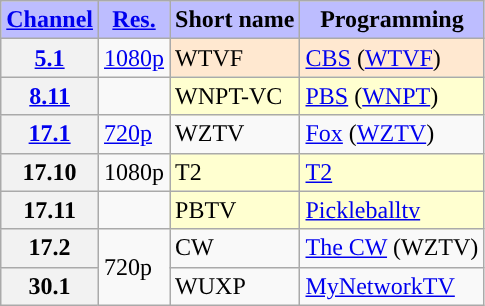<table class="wikitable">
<tr>
<th style="background-color: #bdbdff" scope = "col"><a href='#'>Channel</a></th>
<th style="background-color: #bdbdff" scope = "col"><a href='#'>Res.</a></th>
<th style="background-color: #bdbdff" scope = "col">Short name</th>
<th style="background-color: #bdbdff" scope = "col">Programming</th>
</tr>
<tr>
<th scope = "row"><a href='#'>5.1</a></th>
<td><a href='#'>1080p</a></td>
<td style="background-color:#ffe8d0">WTVF</td>
<td style="background-color:#ffe8d0"><a href='#'>CBS</a> (<a href='#'>WTVF</a>) </td>
</tr>
<tr>
<th scope = "row"><a href='#'>8.11</a></th>
<td></td>
<td style="background-color:#ffffd0">WNPT-VC</td>
<td style="background-color:#ffffd0"><a href='#'>PBS</a> (<a href='#'>WNPT</a>)</td>
</tr>
<tr>
<th scope = "row"><a href='#'>17.1</a></th>
<td><a href='#'>720p</a></td>
<td>WZTV</td>
<td><a href='#'>Fox</a> (<a href='#'>WZTV</a>)</td>
</tr>
<tr>
<th scope = "row">17.10</th>
<td>1080p</td>
<td style="background-color:#ffffd0">T2</td>
<td style="background-color:#ffffd0"><a href='#'>T2</a></td>
</tr>
<tr>
<th scope = "row">17.11</th>
<td></td>
<td style="background-color:#ffffd0">PBTV</td>
<td style="background-color:#ffffd0"><a href='#'>Pickleballtv</a></td>
</tr>
<tr>
<th scope = "row">17.2</th>
<td rowspan=2>720p</td>
<td>CW</td>
<td><a href='#'>The CW</a> (WZTV)</td>
</tr>
<tr>
<th scope = "row">30.1</th>
<td>WUXP</td>
<td><a href='#'>MyNetworkTV</a></td>
</tr>
</table>
